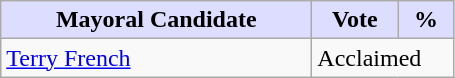<table class="wikitable">
<tr>
<th style="background:#ddf; width:200px;">Mayoral Candidate</th>
<th style="background:#ddf; width:50px;">Vote</th>
<th style="background:#ddf; width:30px;">%</th>
</tr>
<tr>
<td><a href='#'>Terry French</a></td>
<td colspan="2">Acclaimed</td>
</tr>
</table>
